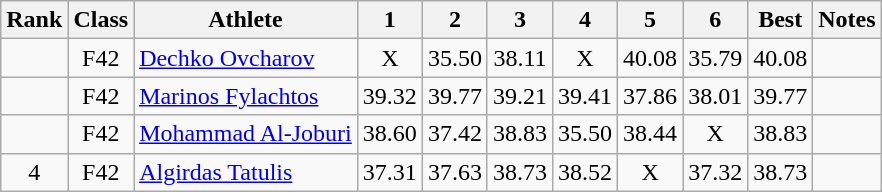<table class="wikitable sortable" style="text-align:center">
<tr>
<th>Rank</th>
<th>Class</th>
<th>Athlete</th>
<th>1</th>
<th>2</th>
<th>3</th>
<th>4</th>
<th>5</th>
<th>6</th>
<th>Best</th>
<th>Notes</th>
</tr>
<tr>
<td></td>
<td>F42</td>
<td style="text-align:left"><a href='#'>Dechko Ovcharov</a><br></td>
<td>X</td>
<td>35.50</td>
<td>38.11</td>
<td>X</td>
<td>40.08</td>
<td>35.79</td>
<td>40.08</td>
<td></td>
</tr>
<tr>
<td></td>
<td>F42</td>
<td style="text-align:left"><a href='#'>Marinos Fylachtos</a><br></td>
<td>39.32</td>
<td>39.77</td>
<td>39.21</td>
<td>39.41</td>
<td>37.86</td>
<td>38.01</td>
<td>39.77</td>
<td></td>
</tr>
<tr>
<td></td>
<td>F42</td>
<td style="text-align:left"><a href='#'>Mohammad Al-Joburi</a><br></td>
<td>38.60</td>
<td>37.42</td>
<td>38.83</td>
<td>35.50</td>
<td>38.44</td>
<td>X</td>
<td>38.83</td>
<td></td>
</tr>
<tr>
<td>4</td>
<td>F42</td>
<td style="text-align:left"><a href='#'>Algirdas Tatulis</a><br></td>
<td>37.31</td>
<td>37.63</td>
<td>38.73</td>
<td>38.52</td>
<td>X</td>
<td>37.32</td>
<td>38.73</td>
<td></td>
</tr>
</table>
